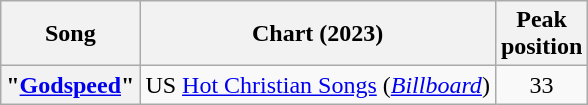<table class="wikitable sortable plainrowheaders" style="text-align:center">
<tr>
<th scope="col">Song</th>
<th scope="col">Chart (2023)</th>
<th scope="col">Peak<br>position</th>
</tr>
<tr>
<th scope="row">"<a href='#'>Godspeed</a>"</th>
<td>US <a href='#'>Hot Christian Songs</a> (<em><a href='#'>Billboard</a></em>)</td>
<td>33</td>
</tr>
</table>
